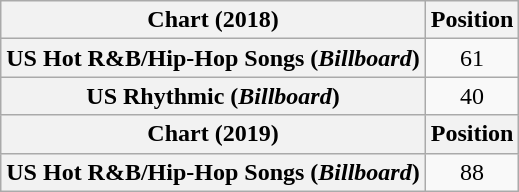<table class="wikitable plainrowheaders sortable" style="text-align:center">
<tr>
<th scope="col">Chart (2018)</th>
<th scope="col">Position</th>
</tr>
<tr>
<th scope="row">US Hot R&B/Hip-Hop Songs (<em>Billboard</em>)</th>
<td>61</td>
</tr>
<tr>
<th scope="row">US Rhythmic (<em>Billboard</em>)</th>
<td>40</td>
</tr>
<tr>
<th scope="col">Chart (2019)</th>
<th scope="col">Position</th>
</tr>
<tr>
<th scope="row">US Hot R&B/Hip-Hop Songs (<em>Billboard</em>)</th>
<td>88</td>
</tr>
</table>
